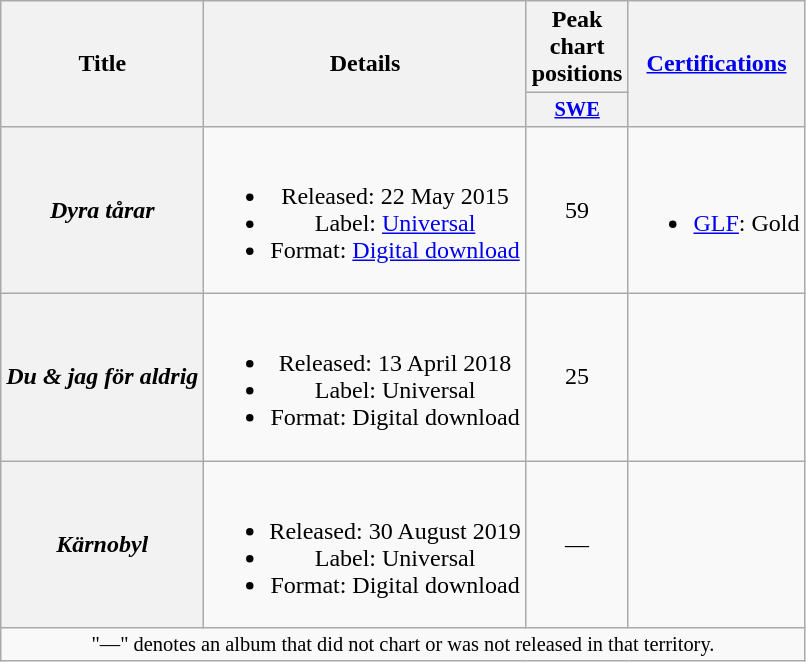<table class="wikitable plainrowheaders" style="text-align:center;">
<tr>
<th scope="col" rowspan="2">Title</th>
<th scope="col" rowspan="2">Details</th>
<th scope="col">Peak chart positions</th>
<th scope="col" rowspan="2"><a href='#'>Certifications</a></th>
</tr>
<tr>
<th scope="col" style="width:3em;font-size:85%;"><a href='#'>SWE</a><br></th>
</tr>
<tr>
<th scope="row"><em>Dyra tårar</em></th>
<td><br><ul><li>Released: 22 May 2015</li><li>Label: <a href='#'>Universal</a></li><li>Format: <a href='#'>Digital download</a></li></ul></td>
<td>59</td>
<td><br><ul><li><a href='#'>GLF</a>: Gold</li></ul></td>
</tr>
<tr>
<th scope="row"><em>Du & jag för aldrig</em></th>
<td><br><ul><li>Released: 13 April 2018</li><li>Label: Universal</li><li>Format: Digital download</li></ul></td>
<td>25</td>
<td></td>
</tr>
<tr>
<th scope="row"><em>Kärnobyl</em></th>
<td><br><ul><li>Released: 30 August 2019</li><li>Label: Universal</li><li>Format: Digital download</li></ul></td>
<td>—</td>
<td></td>
</tr>
<tr>
<td colspan="4" style="font-size:85%">"—" denotes an album that did not chart or was not released in that territory.</td>
</tr>
</table>
